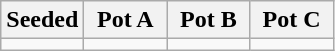<table class="wikitable">
<tr>
<th width="25%">Seeded</th>
<th width="25%">Pot A</th>
<th width="25%">Pot B</th>
<th width="25%">Pot C</th>
</tr>
<tr>
<td valign="top"></td>
<td valign="top"></td>
<td valign="top"></td>
<td valign="top"></td>
</tr>
</table>
